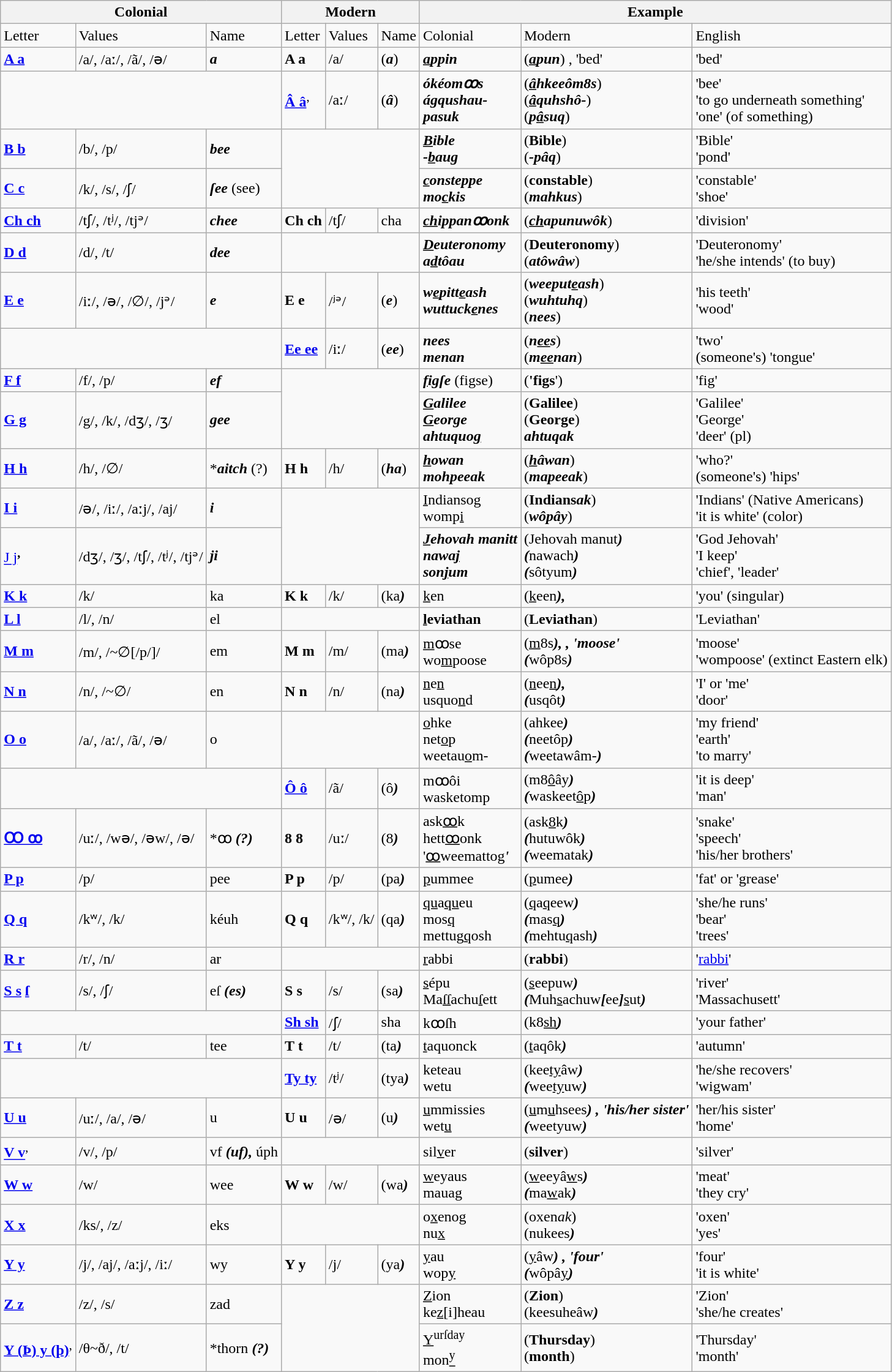<table class="wikitable">
<tr>
<th colspan="3">Colonial</th>
<th colspan="3">Modern</th>
<th colspan="3">Example</th>
</tr>
<tr>
<td>Letter</td>
<td>Values</td>
<td>Name</td>
<td>Letter</td>
<td>Values</td>
<td>Name</td>
<td>Colonial</td>
<td>Modern</td>
<td>English</td>
</tr>
<tr>
<td><strong><a href='#'>A a</a></strong></td>
<td>/a/, /aː/, /ã/, /ə/</td>
<td><strong><em>a</em></strong></td>
<td><strong>A a</strong></td>
<td>/a/</td>
<td>(<strong><em>a</em></strong>)</td>
<td><strong><em><u>a</u>ppin</em></strong><br></td>
<td>(<strong><em><u>a</u>pun</em></strong>) , 'bed'</td>
<td>'bed'</td>
</tr>
<tr>
<td colspan="3"></td>
<td><strong><a href='#'>Â â</a></strong><sup>,</sup></td>
<td>/aː/</td>
<td>(<strong><em>â</em></strong>)</td>
<td><strong><em>ókéomꝏs</em></strong><br><strong><em>ágqushau-</em></strong><br><strong><em>pasuk</em></strong></td>
<td>(<strong><em><u>â</u>hkeeôm8s</em></strong>) <br>(<strong><em><u>â</u>quhshô-</em></strong>) <br>(<strong><em>p<u>â</u>suq</em></strong>) </td>
<td>'bee'<br>'to go underneath something'<br>'one' (of something)</td>
</tr>
<tr>
<td><strong><a href='#'>B b</a></strong></td>
<td>/b/, /p/</td>
<td><strong><em>bee</em></strong></td>
<td rowspan="2" colspan="3"></td>
<td><strong><em><u>B</u>ible</em></strong><br><strong><em>-<u>b</u>aug</em></strong></td>
<td>(<strong>Bible</strong>)<br>(<strong><em>-pâq</em></strong>) </td>
<td>'Bible'<br>'pond'</td>
</tr>
<tr>
<td><strong><a href='#'>C c</a></strong></td>
<td>/k/, /s/, /ʃ/</td>
<td><strong><em>ſee</em></strong> (see)</td>
<td><strong><em><u>c</u>onsteppe</em></strong><br><strong><em>mo<u>c</u>kis</em></strong></td>
<td>(<strong>constable</strong>)<br>(<strong><em>mahkus</em></strong>) </td>
<td>'constable'<br>'shoe'</td>
</tr>
<tr>
<td><strong><a href='#'>Ch ch</a></strong></td>
<td>/tʃ/, /tʲ/, /tjᵊ/</td>
<td><strong><em>chee</em></strong></td>
<td><strong>Ch ch</strong></td>
<td>/tʃ/</td>
<td>cha</td>
<td><strong><em><u>ch</u>ippanꝏonk</em></strong></td>
<td>(<strong><em><u>ch</u>apunuwôk</em></strong>) </td>
<td>'division'</td>
</tr>
<tr>
<td><strong><a href='#'>D d</a></strong></td>
<td>/d/, /t/</td>
<td><strong><em>dee</em></strong></td>
<td colspan="3"></td>
<td><strong><em><u>D</u>euteronomy</em></strong><br><strong><em>a<u>d</u>tôau</em></strong></td>
<td>(<strong>Deuteronomy</strong>)<br>(<strong><em>atôwâw</em></strong>) </td>
<td>'Deuteronomy'<br>'he/she intends' (to buy)</td>
</tr>
<tr>
<td><strong><a href='#'>E e</a></strong></td>
<td>/iː/, /ə/, /∅/, /jᵊ/</td>
<td><strong><em>e</em></strong></td>
<td><strong>E e</strong></td>
<td>/ʲᵊ/</td>
<td>(<strong><em>e</em></strong>)</td>
<td><strong><em>w<u>e</u>pitt<u>e</u>ash</em></strong><br><strong><em>wuttuck<u>e</u></em></strong><strong><em>nes</em></strong></td>
<td>(<strong><em>weeput<u>e</u>ash</em></strong>) <br>(<strong><em>wuhtuhq</em></strong>) <br>(<strong><em>nees</em></strong>) </td>
<td>'his teeth'<br>'wood'</td>
</tr>
<tr>
<td colspan="3"></td>
<td><strong><a href='#'>Ee ee</a></strong></td>
<td>/iː/</td>
<td>(<strong><em>ee</em></strong>)</td>
<td><strong><em>nees</em></strong><br><strong><em>menan</em></strong></td>
<td>(<strong><em>n<u>ee</u>s</em></strong>) <br>(<strong><em>m<u>ee</u>nan</em></strong>) </td>
<td>'two'<br>(someone's) 'tongue'</td>
</tr>
<tr>
<td><strong><a href='#'>F f</a></strong></td>
<td>/f/, /p/</td>
<td><strong><em>ef</em></strong></td>
<td rowspan="2" colspan="3"></td>
<td><strong><em><u>f</u>igſe</em></strong> (figse)</td>
<td>(<strong>'figs</strong>')</td>
<td>'fig'</td>
</tr>
<tr>
<td><strong><a href='#'>G g</a></strong></td>
<td>/g/, /k/, /dʒ/, /ʒ/</td>
<td><strong><em>gee</em></strong></td>
<td><strong><em><u>G</u>alilee</em></strong><br><strong><em><u>G</u>eorge</em></strong><br><strong><em>ahtuquo<u>g</u></em></strong></td>
<td>(<strong>Galilee</strong>)<br>(<strong>George</strong>)<br><strong><em>ahtuqak</em></strong> </td>
<td>'Galilee'<br>'George'<br>'deer' (pl)</td>
</tr>
<tr>
<td><strong><a href='#'>H h</a></strong></td>
<td>/h/, /∅/</td>
<td>*<strong><em>aitch</em></strong> (?)</td>
<td><strong>H h</strong></td>
<td>/h/</td>
<td>(<strong><em>ha</em></strong>)</td>
<td><strong><em><u>h</u>owan</em></strong><br><strong><em>mohpeeak</em></strong></td>
<td>(<strong><em><u>h</u>âwan</em></strong>) <br>(<strong><em>mapeeak</em></strong>) </td>
<td>'who?'<br>(someone's) 'hips'</td>
</tr>
<tr>
<td><strong><a href='#'>I i</a></strong></td>
<td>/ə/, /iː/, /aːj/, /aj/</td>
<td><strong><em>i</em></strong></td>
<td rowspan="2" colspan="3"></td>
<td><strong></strong><u>I</u>ndiansog<strong><em><br></em></strong>womp<u>i</u><strong><em></td>
<td>(<strong>Indians<em>ak</em></strong>)<br>(<strong><em>wôpây</em></strong>) </td>
<td>'Indians' (Native Americans)<br>'it is white' (color)</td>
</tr>
<tr>
<td></strong><a href='#'>J j</a><strong><sup>,</sup></td>
<td>/dʒ/, /ʒ/, /tʃ/, /tʲ/, /tjᵊ/</td>
<td><strong><em>ji</em></strong></td>
<td><strong><em><u>J</u>ehovah manitt</em></strong><br><strong><em>nawa<u>j</u></em></strong><br><strong><em>son<u>j</u>um</em></strong></td>
<td>(</strong>Jehovah </em>manut<strong><em>)<br>(</em></strong>nawach<strong><em>) <br>(</em></strong>sôtyum<strong><em>) </td>
<td>'God Jehovah'<br>'I keep'<br>'chief', 'leader'</td>
</tr>
<tr>
<td><strong><a href='#'>K k</a></strong></td>
<td>/k/</td>
<td></em></strong>ka<strong><em></td>
<td><strong>K k</strong></td>
<td>/k/</td>
<td>(</em></strong>ka<strong><em>)</td>
<td></em></strong><u>k</u>en<strong><em></td>
<td>(</em></strong><u>k</u>een<strong><em>), </td>
<td>'you' (singular)</td>
</tr>
<tr>
<td><strong><a href='#'>L l</a></strong></td>
<td>/l/, /n/</td>
<td></em></strong>el<strong><em></td>
<td colspan="3"></td>
<td><strong><u>l</u>eviathan</strong></td>
<td>(<strong>Leviathan</strong>)</td>
<td>'Leviathan'</td>
</tr>
<tr>
<td><strong><a href='#'>M m</a></strong></td>
<td>/m/, /~∅[/p/]/</td>
<td></em></strong>em<strong><em></td>
<td><strong>M m</strong></td>
<td>/m/</td>
<td>(</em></strong>ma<strong><em>)</td>
<td></em></strong><u>m</u>ꝏse<strong><em><br></em></strong>wo<u>m</u>poose<strong><em></td>
<td>(</em></strong><u>m</u>8s<strong><em>), , 'moose'<br>(</em></strong>wôp8s<strong><em>) </td>
<td>'moose'<br>'wompoose' (extinct Eastern elk)</td>
</tr>
<tr>
<td><strong><a href='#'>N n</a></strong></td>
<td>/n/, /~∅/</td>
<td></em></strong>en<strong><em></td>
<td><strong>N n</strong></td>
<td>/n/</td>
<td>(</em></strong>na<strong><em>)</td>
<td></em></strong><u>n</u>e<u>n</u><strong><em><br></em></strong>usquo<u>n</u>d<strong><em></td>
<td>(</em></strong><u>n</u>ee<u>n</u><strong><em>), <br>(</em></strong>usqôt<strong><em>) </td>
<td>'I' or 'me'<br>'door'</td>
</tr>
<tr>
<td><strong><a href='#'>O o</a></strong></td>
<td>/a/, /aː/, /ã/, /ə/</td>
<td></em></strong>o<strong><em></td>
<td colspan="3"></td>
<td></em></strong><u>o</u>hke<strong><em><br></em></strong>net<u>o</u>p<strong><em><br></em></strong>weetau<u>o</u>m-<strong><em></td>
<td>(</em></strong>ahkee<strong><em>) <br>(</em></strong>neetôp<strong><em>) <br>(</em></strong>weetawâm-<strong><em>) </td>
<td>'my friend'<br>'earth'<br>'to marry'</td>
</tr>
<tr>
<td colspan="3"></td>
<td><strong><a href='#'>Ô ô</a></strong></td>
<td>/ã/</td>
<td>(</em></strong>ô<strong><em>)</td>
<td></em></strong>mꝏôi<strong><em><br></em></strong>wasketomp<strong><em></td>
<td>(</em></strong>m8<u>ô</u>ây<strong><em>) <br>(</em></strong>waskeet<u>ô</u>p<strong><em>) </td>
<td>'it is deep'<br>'man'</td>
</tr>
<tr>
<td><strong><a href='#'>Ꝏ ꝏ</a></strong></td>
<td>/uː/, /wə/, /əw/, /ə/</td>
<td>*</em></strong>ꝏ<strong><em> (?)</td>
<td><strong>8 8</strong></td>
<td>/uː/</td>
<td>(</em></strong>8<strong><em>)</td>
<td></em></strong>ask<u>ꝏ</u>k<strong><em><br></em></strong>hett<u>ꝏ</u>onk<strong><em><br></em></strong>'<u>ꝏ</u>weemattog<strong><em>'</td>
<td>(</em></strong>ask<u>8</u>k<strong><em>) <br>(</em></strong>hutuwôk<strong><em>) <br>(</em></strong>weematak<strong><em>) </td>
<td>'snake'<br>'speech'<br>'his/her brothers'</td>
</tr>
<tr>
<td><strong><a href='#'>P p</a></strong></td>
<td>/p/</td>
<td></em></strong>pee<strong><em></td>
<td><strong>P p</strong></td>
<td>/p/</td>
<td>(</em></strong>pa<strong><em>)</td>
<td></em></strong><u>p</u>ummee<strong><em></td>
<td>(</em></strong><u>p</u>umee<strong><em>) </td>
<td>'fat' or 'grease'</td>
</tr>
<tr>
<td><strong><a href='#'>Q q</a></strong></td>
<td>/kʷ/, /k/</td>
<td></em></strong>kéuh<strong><em></td>
<td><strong>Q q</strong></td>
<td>/kʷ/, /k/</td>
<td>(</em></strong>qa<strong><em>)</td>
<td></em></strong><u>qu</u>a<u>qu</u>eu<strong><em><br></em></strong>mos<u>q</u><strong><em><br></em></strong>mettug<u>q</u>osh<strong><em></td>
<td>(</em></strong><u>q</u>a<u>q</u>eew<strong><em>) <br>(</em></strong>mas<u>q</u><strong><em>)<br>(</em></strong>mehtu<u>q</u>ash<strong><em>) </td>
<td>'she/he runs'<br>'bear'<br>'trees'</td>
</tr>
<tr>
<td><strong><a href='#'>R r</a></strong></td>
<td>/r/, /n/</td>
<td></em></strong>ar<strong><em></td>
<td colspan="3"></td>
<td></em></strong><u>r</u>abbi<strong><em></td>
<td>(<strong>rabbi</strong>)</td>
<td>'<a href='#'>rabbi</a>'</td>
</tr>
<tr>
<td><strong><a href='#'>S s</a> <a href='#'>ſ</a></strong></td>
<td>/s/, /ʃ/</td>
<td></em></strong>eſ<strong><em> (es)</td>
<td><strong>S s</strong></td>
<td>/s/</td>
<td>(</em></strong>sa<strong><em>)</td>
<td></em></strong><u>s</u>épu<strong><em><br></em></strong>Ma<u>ſſ</u>achu<u>ſ</u>ett<strong><em></td>
<td>(</em></strong><u>s</u>eepuw<strong><em>) <br>(</em></strong>Muh<u>s</u>achuw<strong><em>[</em></strong>ee<strong><em>]</em></strong><u>s</u>ut<strong><em>)</td>
<td>'river'<br>'Massachusett'</td>
</tr>
<tr>
<td colspan="3"></td>
<td><strong><a href='#'>Sh sh</a></strong></td>
<td>/ʃ/</td>
<td></em></strong>sha<strong><em></td>
<td></em></strong>kꝏſh<strong><em></td>
<td>(</em></strong>k8<u>sh</u><strong><em>) </td>
<td>'your father'</td>
</tr>
<tr>
<td><strong><a href='#'>T t</a></strong></td>
<td>/t/</td>
<td></em></strong>tee<strong><em></td>
<td><strong>T t</strong></td>
<td>/t/</td>
<td>(</em></strong>ta<strong><em>)</td>
<td></em></strong><u>t</u>aquonck<strong><em></td>
<td>(</em></strong><u>t</u>aqôk<strong><em>) </td>
<td>'autumn'</td>
</tr>
<tr>
<td colspan="3"></td>
<td><strong><a href='#'>Ty ty</a></strong></td>
<td>/tʲ/</td>
<td>(</em></strong>tya<strong><em>)</td>
<td></em></strong>keteau<strong><em><br></em></strong>wetu<strong><em></td>
<td>(</em></strong>kee<u>ty</u>âw<strong><em>) <br>(</em></strong>wee<u>ty</u>uw<strong><em>) </td>
<td>'he/she recovers'<br>'wigwam'</td>
</tr>
<tr>
<td><strong><a href='#'>U u</a></strong></td>
<td>/uː/, /a/, /ə/</td>
<td></em></strong>u<strong><em></td>
<td><strong>U u</strong></td>
<td>/ə/</td>
<td>(</em></strong>u<strong><em>)</td>
<td></em></strong><u>u</u>mmissies<strong><em><br></em></strong>wet<u>u</u><strong><em></td>
<td>(</em></strong><u>u</u>m<u>u</u>hsees<strong><em>) , 'his/her sister'<br>(</em></strong>weetyuw<strong><em>)</td>
<td>'her/his sister'<br>'home'</td>
</tr>
<tr>
<td><strong><a href='#'>V v</a></strong><sup>,</sup></td>
<td>/v/, /p/</td>
<td></em></strong>vf<strong><em> (uf), </em></strong>úph<strong><em></td>
<td colspan="3"></td>
<td></em></strong>sil<u>v</u>er<strong><em></td>
<td>(<strong>silver</strong>)</td>
<td>'silver'</td>
</tr>
<tr>
<td><strong><a href='#'>W w</a></strong></td>
<td>/w/</td>
<td></em></strong>wee<strong><em></td>
<td><strong>W w</strong></td>
<td>/w/</td>
<td>(</em></strong>wa<strong><em>)</td>
<td></em></strong><u>w</u>eyaus<strong><em><br></em></strong>mauag<strong><em></td>
<td>(</em></strong><u>w</u>eeyâ<u>w</u>s<strong><em>) <br>(</em></strong>ma<u>w</u>ak<strong><em>) </td>
<td>'meat'<br>'they cry'</td>
</tr>
<tr>
<td><strong><a href='#'>X x</a></strong></td>
<td>/ks/, /z/</td>
<td></em></strong>eks<strong><em></td>
<td colspan="3"></td>
<td></em></strong>o<u>x</u>enog<strong><em><br></em></strong>nu<u>x</u><strong><em></td>
<td>(oxen<em>ak</em>)<br>(</em></strong>nukees<strong><em>) </td>
<td>'oxen'<br>'yes'</td>
</tr>
<tr>
<td><strong><a href='#'>Y y</a></strong></td>
<td>/j/, /aj/, /aːj/, /iː/</td>
<td></em></strong>wy<strong><em></td>
<td><strong>Y y</strong></td>
<td>/j/</td>
<td>(</em></strong>ya<strong><em>)</td>
<td></em></strong><u>y</u>au<strong><em><br></em></strong>wop<u>y</u><strong><em></td>
<td>(</em></strong><u>y</u>âw<strong><em>) , 'four'<br>(</em></strong>wôpâ<u>y</u><strong><em>) </td>
<td>'four'<br>'it is white'</td>
</tr>
<tr>
<td><strong><a href='#'>Z z</a></strong></td>
<td>/z/, /s/</td>
<td></em></strong>zad<strong><em></td>
<td rowspan="2" colspan="3"></td>
<td></em></strong><u>Z</u>ion<strong><em><br></em></strong>ke<u>z</u>[i]heau<strong><em></td>
<td>(<strong>Zion</strong>)<br>(</em></strong>keesuheâw<strong><em>) </td>
<td>'Zion'<br>'she/he creates'</td>
</tr>
<tr>
<td><strong><a href='#'>Y (Þ) y (þ)</a></strong><sup>,</sup></td>
<td>/θ~ð/, /t/</td>
<td>*</em></strong>thorn<strong><em> (?)</td>
<td></em></strong><u>Y</u><sup>urſday</sup><strong><em><br></em></strong>mon<u><sup>y</sup></u><strong><em></td>
<td>(<strong>Thursday</strong>)<br>(<strong>month</strong>)</td>
<td>'Thursday'<br>'month'</td>
</tr>
</table>
